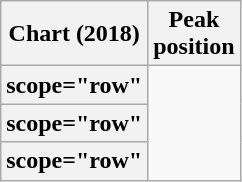<table class="wikitable plainrowheaders sortable">
<tr>
<th scope="col">Chart (2018)</th>
<th scope="col">Peak<br>position</th>
</tr>
<tr>
<th>scope="row" </th>
</tr>
<tr>
<th>scope="row" </th>
</tr>
<tr>
<th>scope="row" </th>
</tr>
</table>
